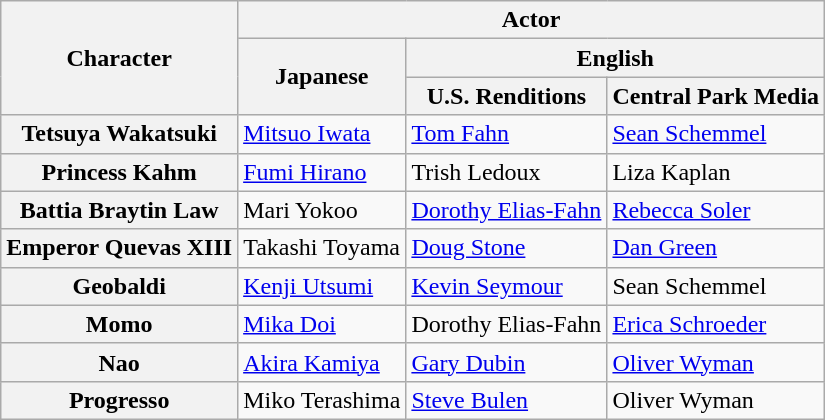<table class="wikitable mw-collapsible">
<tr>
<th rowspan="3">Character</th>
<th colspan="3">Actor</th>
</tr>
<tr>
<th rowspan="2">Japanese</th>
<th colspan="2">English</th>
</tr>
<tr>
<th>U.S. Renditions</th>
<th>Central Park Media</th>
</tr>
<tr>
<th>Tetsuya Wakatsuki</th>
<td><a href='#'>Mitsuo Iwata</a></td>
<td><a href='#'>Tom Fahn</a></td>
<td><a href='#'>Sean Schemmel</a></td>
</tr>
<tr>
<th>Princess Kahm</th>
<td><a href='#'>Fumi Hirano</a></td>
<td>Trish Ledoux</td>
<td>Liza Kaplan</td>
</tr>
<tr>
<th>Battia Braytin Law</th>
<td>Mari Yokoo</td>
<td><a href='#'>Dorothy Elias-Fahn</a></td>
<td><a href='#'>Rebecca Soler</a></td>
</tr>
<tr>
<th>Emperor Quevas XIII</th>
<td>Takashi Toyama</td>
<td><a href='#'>Doug Stone</a></td>
<td><a href='#'>Dan Green</a></td>
</tr>
<tr>
<th>Geobaldi</th>
<td><a href='#'>Kenji Utsumi</a></td>
<td><a href='#'>Kevin Seymour</a></td>
<td>Sean Schemmel</td>
</tr>
<tr>
<th>Momo</th>
<td><a href='#'>Mika Doi</a></td>
<td>Dorothy Elias-Fahn</td>
<td><a href='#'>Erica Schroeder</a></td>
</tr>
<tr>
<th>Nao</th>
<td><a href='#'>Akira Kamiya</a></td>
<td><a href='#'>Gary Dubin</a></td>
<td><a href='#'>Oliver Wyman</a></td>
</tr>
<tr>
<th>Progresso</th>
<td>Miko Terashima</td>
<td><a href='#'>Steve Bulen</a></td>
<td>Oliver Wyman</td>
</tr>
</table>
